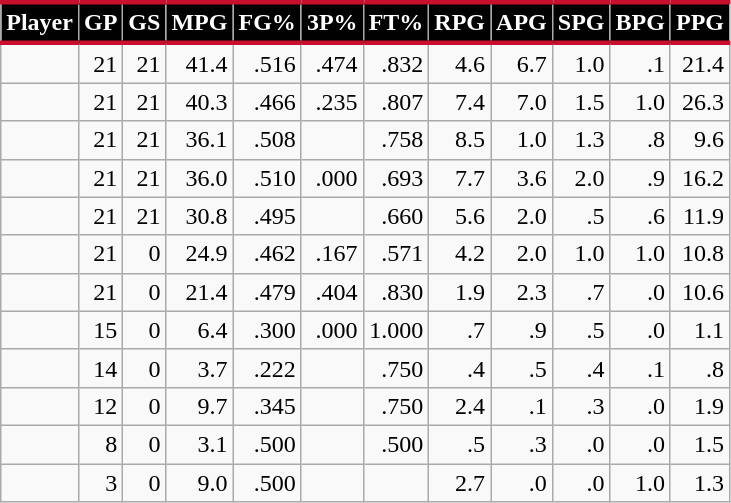<table class="wikitable sortable" style="text-align:right;">
<tr>
<th style="background:#010101; color:#FFFFFF; border-top:#C8102E 3px solid; border-bottom:#C8102E 3px solid;">Player</th>
<th style="background:#010101; color:#FFFFFF; border-top:#C8102E 3px solid; border-bottom:#C8102E 3px solid;">GP</th>
<th style="background:#010101; color:#FFFFFF; border-top:#C8102E 3px solid; border-bottom:#C8102E 3px solid;">GS</th>
<th style="background:#010101; color:#FFFFFF; border-top:#C8102E 3px solid; border-bottom:#C8102E 3px solid;">MPG</th>
<th style="background:#010101; color:#FFFFFF; border-top:#C8102E 3px solid; border-bottom:#C8102E 3px solid;">FG%</th>
<th style="background:#010101; color:#FFFFFF; border-top:#C8102E 3px solid; border-bottom:#C8102E 3px solid;">3P%</th>
<th style="background:#010101; color:#FFFFFF; border-top:#C8102E 3px solid; border-bottom:#C8102E 3px solid;">FT%</th>
<th style="background:#010101; color:#FFFFFF; border-top:#C8102E 3px solid; border-bottom:#C8102E 3px solid;">RPG</th>
<th style="background:#010101; color:#FFFFFF; border-top:#C8102E 3px solid; border-bottom:#C8102E 3px solid;">APG</th>
<th style="background:#010101; color:#FFFFFF; border-top:#C8102E 3px solid; border-bottom:#C8102E 3px solid;">SPG</th>
<th style="background:#010101; color:#FFFFFF; border-top:#C8102E 3px solid; border-bottom:#C8102E 3px solid;">BPG</th>
<th style="background:#010101; color:#FFFFFF; border-top:#C8102E 3px solid; border-bottom:#C8102E 3px solid;">PPG</th>
</tr>
<tr>
<td style="text-align:left;"></td>
<td>21</td>
<td>21</td>
<td>41.4</td>
<td>.516</td>
<td>.474</td>
<td>.832</td>
<td>4.6</td>
<td>6.7</td>
<td>1.0</td>
<td>.1</td>
<td>21.4</td>
</tr>
<tr>
<td style="text-align:left;"></td>
<td>21</td>
<td>21</td>
<td>40.3</td>
<td>.466</td>
<td>.235</td>
<td>.807</td>
<td>7.4</td>
<td>7.0</td>
<td>1.5</td>
<td>1.0</td>
<td>26.3</td>
</tr>
<tr>
<td style="text-align:left;"></td>
<td>21</td>
<td>21</td>
<td>36.1</td>
<td>.508</td>
<td></td>
<td>.758</td>
<td>8.5</td>
<td>1.0</td>
<td>1.3</td>
<td>.8</td>
<td>9.6</td>
</tr>
<tr>
<td style="text-align:left;"></td>
<td>21</td>
<td>21</td>
<td>36.0</td>
<td>.510</td>
<td>.000</td>
<td>.693</td>
<td>7.7</td>
<td>3.6</td>
<td>2.0</td>
<td>.9</td>
<td>16.2</td>
</tr>
<tr>
<td style="text-align:left;"></td>
<td>21</td>
<td>21</td>
<td>30.8</td>
<td>.495</td>
<td></td>
<td>.660</td>
<td>5.6</td>
<td>2.0</td>
<td>.5</td>
<td>.6</td>
<td>11.9</td>
</tr>
<tr>
<td style="text-align:left;"></td>
<td>21</td>
<td>0</td>
<td>24.9</td>
<td>.462</td>
<td>.167</td>
<td>.571</td>
<td>4.2</td>
<td>2.0</td>
<td>1.0</td>
<td>1.0</td>
<td>10.8</td>
</tr>
<tr>
<td style="text-align:left;"></td>
<td>21</td>
<td>0</td>
<td>21.4</td>
<td>.479</td>
<td>.404</td>
<td>.830</td>
<td>1.9</td>
<td>2.3</td>
<td>.7</td>
<td>.0</td>
<td>10.6</td>
</tr>
<tr>
<td style="text-align:left;"></td>
<td>15</td>
<td>0</td>
<td>6.4</td>
<td>.300</td>
<td>.000</td>
<td>1.000</td>
<td>.7</td>
<td>.9</td>
<td>.5</td>
<td>.0</td>
<td>1.1</td>
</tr>
<tr>
<td style="text-align:left;"></td>
<td>14</td>
<td>0</td>
<td>3.7</td>
<td>.222</td>
<td></td>
<td>.750</td>
<td>.4</td>
<td>.5</td>
<td>.4</td>
<td>.1</td>
<td>.8</td>
</tr>
<tr>
<td style="text-align:left;"></td>
<td>12</td>
<td>0</td>
<td>9.7</td>
<td>.345</td>
<td></td>
<td>.750</td>
<td>2.4</td>
<td>.1</td>
<td>.3</td>
<td>.0</td>
<td>1.9</td>
</tr>
<tr>
<td style="text-align:left;"></td>
<td>8</td>
<td>0</td>
<td>3.1</td>
<td>.500</td>
<td></td>
<td>.500</td>
<td>.5</td>
<td>.3</td>
<td>.0</td>
<td>.0</td>
<td>1.5</td>
</tr>
<tr>
<td style="text-align:left;"></td>
<td>3</td>
<td>0</td>
<td>9.0</td>
<td>.500</td>
<td></td>
<td></td>
<td>2.7</td>
<td>.0</td>
<td>.0</td>
<td>1.0</td>
<td>1.3</td>
</tr>
</table>
